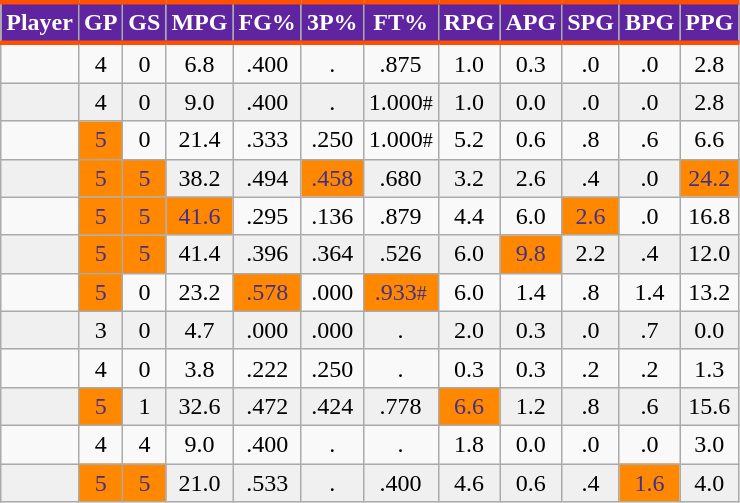<table class="wikitable sortable" style="text-align:right;">
<tr>
<th style="background:#5F249F; color:#FFFFFF; border-top:#FE5000 3px solid; border-bottom:#FE5000 3px solid;">Player</th>
<th style="background:#5F249F; color:#FFFFFF; border-top:#FE5000 3px solid; border-bottom:#FE5000 3px solid;">GP</th>
<th style="background:#5F249F; color:#FFFFFF; border-top:#FE5000 3px solid; border-bottom:#FE5000 3px solid;">GS</th>
<th style="background:#5F249F; color:#FFFFFF; border-top:#FE5000 3px solid; border-bottom:#FE5000 3px solid;">MPG</th>
<th style="background:#5F249F; color:#FFFFFF; border-top:#FE5000 3px solid; border-bottom:#FE5000 3px solid;">FG%</th>
<th style="background:#5F249F; color:#FFFFFF; border-top:#FE5000 3px solid; border-bottom:#FE5000 3px solid;">3P%</th>
<th style="background:#5F249F; color:#FFFFFF; border-top:#FE5000 3px solid; border-bottom:#FE5000 3px solid;">FT%</th>
<th style="background:#5F249F; color:#FFFFFF; border-top:#FE5000 3px solid; border-bottom:#FE5000 3px solid;">RPG</th>
<th style="background:#5F249F; color:#FFFFFF; border-top:#FE5000 3px solid; border-bottom:#FE5000 3px solid;">APG</th>
<th style="background:#5F249F; color:#FFFFFF; border-top:#FE5000 3px solid; border-bottom:#FE5000 3px solid;">SPG</th>
<th style="background:#5F249F; color:#FFFFFF; border-top:#FE5000 3px solid; border-bottom:#FE5000 3px solid;">BPG</th>
<th style="background:#5F249F; color:#FFFFFF; border-top:#FE5000 3px solid; border-bottom:#FE5000 3px solid;">PPG</th>
</tr>
<tr align="center" bgcolor="">
<td></td>
<td>4</td>
<td>0</td>
<td>6.8</td>
<td>.400</td>
<td>.</td>
<td>.875</td>
<td>1.0</td>
<td>0.3</td>
<td>.0</td>
<td>.0</td>
<td>2.8</td>
</tr>
<tr align="center" bgcolor="#f0f0f0">
<td></td>
<td>4</td>
<td>0</td>
<td>9.0</td>
<td>.400</td>
<td>.</td>
<td>1.000<small>#</small></td>
<td>1.0</td>
<td>0.0</td>
<td>.0</td>
<td>.0</td>
<td>2.8</td>
</tr>
<tr align="center" bgcolor="">
<td></td>
<td style="background:#FF8800;color:#423189;">5</td>
<td>0</td>
<td>21.4</td>
<td>.333</td>
<td>.250</td>
<td>1.000<small>#</small></td>
<td>5.2</td>
<td>0.6</td>
<td>.8</td>
<td>.6</td>
<td>6.6</td>
</tr>
<tr align="center" bgcolor="#f0f0f0">
<td></td>
<td style="background:#FF8800;color:#423189;">5</td>
<td style="background:#FF8800;color:#423189;">5</td>
<td>38.2</td>
<td>.494</td>
<td style="background:#FF8800;color:#423189;">.458</td>
<td>.680</td>
<td>3.2</td>
<td>2.6</td>
<td>.4</td>
<td>.0</td>
<td style="background:#FF8800;color:#423189;">24.2</td>
</tr>
<tr align="center" bgcolor="">
<td></td>
<td style="background:#FF8800;color:#423189;">5</td>
<td style="background:#FF8800;color:#423189;">5</td>
<td style="background:#FF8800;color:#423189;">41.6</td>
<td>.295</td>
<td>.136</td>
<td>.879</td>
<td>4.4</td>
<td>6.0</td>
<td style="background:#FF8800;color:#423189;">2.6</td>
<td>.0</td>
<td>16.8</td>
</tr>
<tr align="center" bgcolor="#f0f0f0">
<td></td>
<td style="background:#FF8800;color:#423189;">5</td>
<td style="background:#FF8800;color:#423189;">5</td>
<td>41.4</td>
<td>.396</td>
<td>.364</td>
<td>.526</td>
<td>6.0</td>
<td style="background:#FF8800;color:#423189;">9.8</td>
<td>2.2</td>
<td>.4</td>
<td>12.0</td>
</tr>
<tr align="center" bgcolor="">
<td></td>
<td style="background:#FF8800;color:#423189;">5</td>
<td>0</td>
<td>23.2</td>
<td style="background:#FF8800;color:#423189;">.578</td>
<td>.000</td>
<td style="background:#FF8800;color:#423189;">.933<small>#</small></td>
<td>6.0</td>
<td>1.4</td>
<td>.8</td>
<td>1.4</td>
<td>13.2</td>
</tr>
<tr align="center" bgcolor="#f0f0f0">
<td></td>
<td>3</td>
<td>0</td>
<td>4.7</td>
<td>.000</td>
<td>.000</td>
<td>.</td>
<td>2.0</td>
<td>0.3</td>
<td>.0</td>
<td>.7</td>
<td>0.0</td>
</tr>
<tr align="center" bgcolor="">
<td></td>
<td>4</td>
<td>0</td>
<td>3.8</td>
<td>.222</td>
<td>.250</td>
<td>.</td>
<td>0.3</td>
<td>0.3</td>
<td>.2</td>
<td>.2</td>
<td>1.3</td>
</tr>
<tr align="center" bgcolor="#f0f0f0">
<td></td>
<td style="background:#FF8800;color:#423189;">5</td>
<td>1</td>
<td>32.6</td>
<td>.472</td>
<td>.424</td>
<td>.778</td>
<td style="background:#FF8800;color:#423189;">6.6</td>
<td>1.2</td>
<td>.8</td>
<td>.6</td>
<td>15.6</td>
</tr>
<tr align="center" bgcolor="">
<td></td>
<td>4</td>
<td>4</td>
<td>9.0</td>
<td>.400</td>
<td>.</td>
<td>.</td>
<td>1.8</td>
<td>0.0</td>
<td>.0</td>
<td>.0</td>
<td>3.0</td>
</tr>
<tr align="center" bgcolor="#f0f0f0">
<td></td>
<td style="background:#FF8800;color:#423189;">5</td>
<td style="background:#FF8800;color:#423189;">5</td>
<td>21.0</td>
<td>.533</td>
<td>.</td>
<td>.400</td>
<td>4.6</td>
<td>0.6</td>
<td>.4</td>
<td style="background:#FF8800;color:#423189;">1.6</td>
<td>4.0</td>
</tr>
</table>
